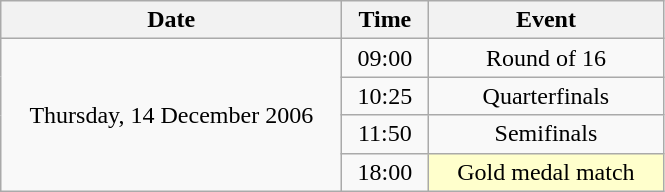<table class = "wikitable" style="text-align:center;">
<tr>
<th width=220>Date</th>
<th width=50>Time</th>
<th width=150>Event</th>
</tr>
<tr>
<td rowspan=4>Thursday, 14 December 2006</td>
<td>09:00</td>
<td>Round of 16</td>
</tr>
<tr>
<td>10:25</td>
<td>Quarterfinals</td>
</tr>
<tr>
<td>11:50</td>
<td>Semifinals</td>
</tr>
<tr>
<td>18:00</td>
<td bgcolor=ffffcc>Gold medal match</td>
</tr>
</table>
